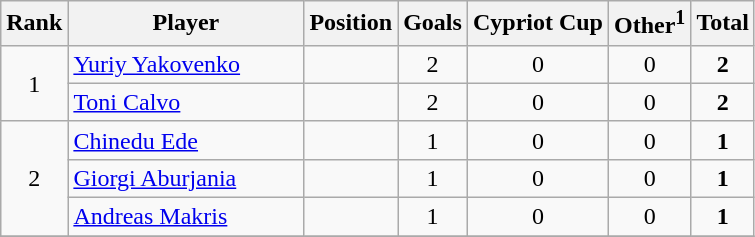<table class="wikitable">
<tr>
<th>Rank</th>
<th style="width:150px;">Player</th>
<th>Position</th>
<th>Goals</th>
<th>Cypriot Cup</th>
<th>Other<sup>1</sup></th>
<th>Total</th>
</tr>
<tr>
<td align=center rowspan=2>1</td>
<td> <a href='#'>Yuriy Yakovenko</a></td>
<td align=center></td>
<td align=center>2</td>
<td align=center>0</td>
<td align=center>0</td>
<td align=center><strong>2</strong></td>
</tr>
<tr>
<td> <a href='#'>Toni Calvo</a></td>
<td align=center></td>
<td align=center>2</td>
<td align=center>0</td>
<td align=center>0</td>
<td align=center><strong>2</strong></td>
</tr>
<tr>
<td align=center rowspan=3>2</td>
<td> <a href='#'>Chinedu Ede</a></td>
<td align=center></td>
<td align=center>1</td>
<td align=center>0</td>
<td align=center>0</td>
<td align=center><strong>1</strong></td>
</tr>
<tr>
<td> <a href='#'>Giorgi Aburjania</a></td>
<td align=center></td>
<td align=center>1</td>
<td align=center>0</td>
<td align=center>0</td>
<td align=center><strong>1</strong></td>
</tr>
<tr>
<td> <a href='#'>Andreas Makris</a></td>
<td align=center></td>
<td align=center>1</td>
<td align=center>0</td>
<td align=center>0</td>
<td align=center><strong>1</strong></td>
</tr>
<tr>
</tr>
</table>
